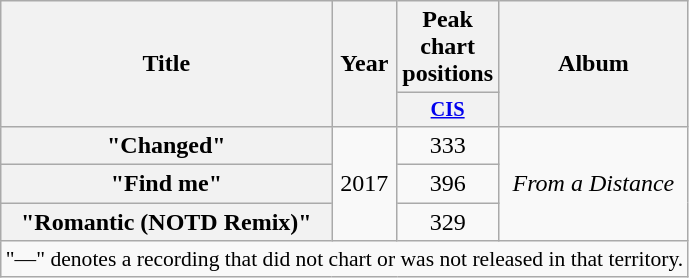<table class="wikitable plainrowheaders" style="text-align:center;">
<tr>
<th scope="col" rowspan="2">Title</th>
<th scope="col" rowspan="2">Year</th>
<th scope="col" colspan="1">Peak<br>chart<br>positions</th>
<th scope="col" rowspan="2">Album</th>
</tr>
<tr>
<th scope="col" style="width:3em;font-size:85%;"><a href='#'>CIS</a><br></th>
</tr>
<tr>
<th scope="row">"Changed"</th>
<td rowspan="3">2017</td>
<td>333</td>
<td rowspan="3"><em>From a Distance</em></td>
</tr>
<tr>
<th scope="row">"Find me"</th>
<td>396</td>
</tr>
<tr>
<th scope="row">"Romantic (NOTD Remix)"</th>
<td>329</td>
</tr>
<tr>
<td colspan="11" style="font-size:90%">"—" denotes a recording that did not chart or was not released in that territory.</td>
</tr>
</table>
